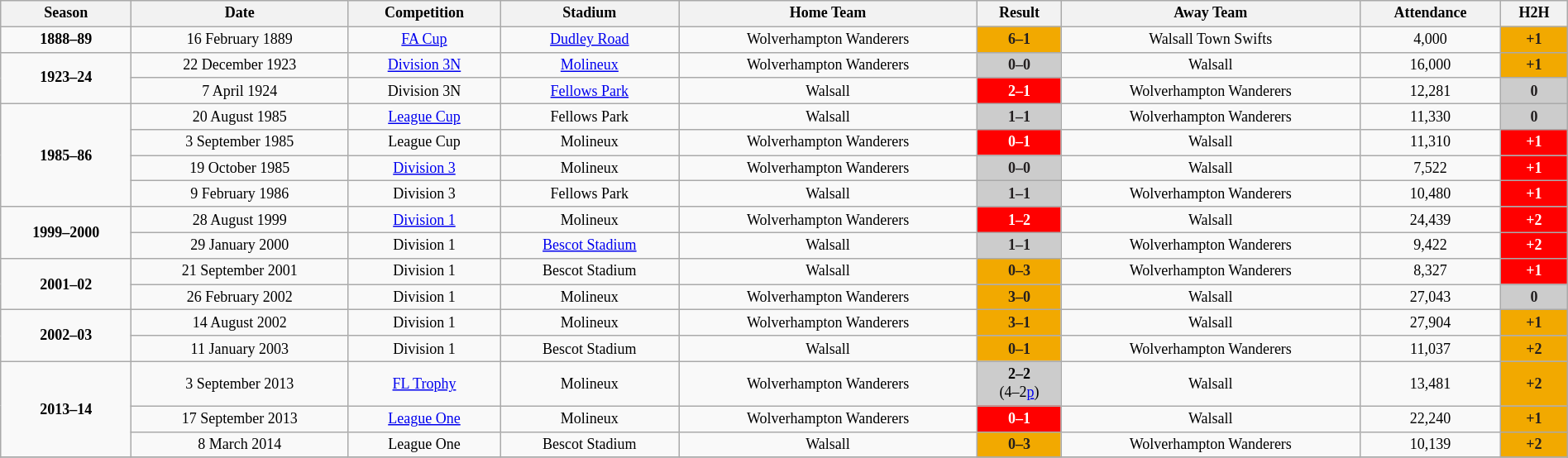<table class="wikitable" style="text-align: center; width: 100%; font-size: 12px">
<tr>
<th><strong>Season</strong></th>
<th><strong>Date</strong></th>
<th><strong>Competition</strong></th>
<th><strong>Stadium</strong></th>
<th><strong>Home Team</strong></th>
<th><strong>Result</strong></th>
<th><strong>Away Team</strong></th>
<th><strong>Attendance</strong></th>
<th><strong>H2H</strong></th>
</tr>
<tr>
<td><strong>1888–89</strong></td>
<td>16 February 1889</td>
<td><a href='#'>FA Cup</a></td>
<td><a href='#'>Dudley Road</a></td>
<td>Wolverhampton Wanderers</td>
<td style="background:#F2A900;color:#231F20;"><strong>6–1</strong></td>
<td>Walsall Town Swifts</td>
<td>4,000</td>
<td style="background:#F2A900;color:#231F20;"><strong>+1</strong></td>
</tr>
<tr>
<td rowspan=2><strong>1923–24</strong></td>
<td>22 December 1923</td>
<td><a href='#'>Division 3N</a></td>
<td><a href='#'>Molineux</a></td>
<td>Wolverhampton Wanderers</td>
<td style="background:#CCCCCC;color:#231F20;"><strong>0–0</strong></td>
<td>Walsall</td>
<td>16,000</td>
<td style="background:#F2A900;color:#231F20;"><strong>+1</strong></td>
</tr>
<tr>
<td>7 April 1924</td>
<td>Division 3N</td>
<td><a href='#'>Fellows Park</a></td>
<td>Walsall</td>
<td style="background:#FF0000;color:white;"><strong>2–1</strong></td>
<td>Wolverhampton Wanderers</td>
<td>12,281</td>
<td style="background:#CCCCCC;color:#231F20;"><strong>0</strong></td>
</tr>
<tr>
<td rowspan=4><strong>1985–86</strong></td>
<td>20 August 1985</td>
<td><a href='#'>League Cup</a></td>
<td>Fellows Park</td>
<td>Walsall</td>
<td style="background:#CCCCCC;color:#231F20;"><strong>1–1</strong></td>
<td>Wolverhampton Wanderers</td>
<td>11,330</td>
<td style="background:#CCCCCC;color:#231F20;"><strong>0</strong></td>
</tr>
<tr>
<td>3 September 1985</td>
<td>League Cup</td>
<td>Molineux</td>
<td>Wolverhampton Wanderers</td>
<td style="background:#FF0000;color:white;"><strong>0–1</strong></td>
<td>Walsall</td>
<td>11,310</td>
<td style="background:#FF0000;color:white;"><strong>+1</strong></td>
</tr>
<tr>
<td>19 October 1985</td>
<td><a href='#'>Division 3</a></td>
<td>Molineux</td>
<td>Wolverhampton Wanderers</td>
<td style="background:#CCCCCC;color:#231F20;"><strong>0–0</strong></td>
<td>Walsall</td>
<td>7,522</td>
<td style="background:#FF0000;color:white;"><strong>+1</strong></td>
</tr>
<tr>
<td>9 February 1986</td>
<td>Division 3</td>
<td>Fellows Park</td>
<td>Walsall</td>
<td style="background:#CCCCCC;color:#231F20;"><strong>1–1</strong></td>
<td>Wolverhampton Wanderers</td>
<td>10,480</td>
<td style="background:#FF0000;color:white;"><strong>+1</strong></td>
</tr>
<tr>
<td rowspan=2><strong>1999–2000</strong></td>
<td>28 August 1999</td>
<td><a href='#'>Division 1</a></td>
<td>Molineux</td>
<td>Wolverhampton Wanderers</td>
<td style="background:#FF0000;color:white;"><strong>1–2</strong></td>
<td>Walsall</td>
<td>24,439</td>
<td style="background:#FF0000;color:white;"><strong>+2</strong></td>
</tr>
<tr>
<td>29 January 2000</td>
<td>Division 1</td>
<td><a href='#'>Bescot Stadium</a></td>
<td>Walsall</td>
<td style="background:#CCCCCC;color:#231F20;"><strong>1–1</strong></td>
<td>Wolverhampton Wanderers</td>
<td>9,422</td>
<td style="background:#FF0000;color:white;"><strong>+2</strong></td>
</tr>
<tr>
<td rowspan=2><strong>2001–02</strong></td>
<td>21 September 2001</td>
<td>Division 1</td>
<td>Bescot Stadium</td>
<td>Walsall</td>
<td style="background:#F2A900;color:#231F20;"><strong>0–3</strong></td>
<td>Wolverhampton Wanderers</td>
<td>8,327</td>
<td style="background:#FF0000;color:white;"><strong>+1</strong></td>
</tr>
<tr>
<td>26 February 2002</td>
<td>Division 1</td>
<td>Molineux</td>
<td>Wolverhampton Wanderers</td>
<td style="background:#F2A900;color:#231F20;"><strong>3–0</strong></td>
<td>Walsall</td>
<td>27,043</td>
<td style="background:#CCCCCC;color:#231F20;"><strong>0</strong></td>
</tr>
<tr>
<td rowspan=2><strong>2002–03</strong></td>
<td>14 August 2002</td>
<td>Division 1</td>
<td>Molineux</td>
<td>Wolverhampton Wanderers</td>
<td style="background:#F2A900;color:#231F20;"><strong>3–1</strong></td>
<td>Walsall</td>
<td>27,904</td>
<td style="background:#F2A900;color:#231F20;"><strong>+1</strong></td>
</tr>
<tr>
<td>11 January 2003</td>
<td>Division 1</td>
<td>Bescot Stadium</td>
<td>Walsall</td>
<td style="background:#F2A900;color:#231F20;"><strong>0–1</strong></td>
<td>Wolverhampton Wanderers</td>
<td>11,037</td>
<td style="background:#F2A900;color:#231F20;"><strong>+2</strong></td>
</tr>
<tr>
<td rowspan=3><strong>2013–14</strong></td>
<td>3 September 2013</td>
<td><a href='#'>FL Trophy</a></td>
<td>Molineux</td>
<td>Wolverhampton Wanderers</td>
<td style="background:#CCCCCC;"><span><strong>2–2</strong><br>(4–2<a href='#'>p</a>)</span></td>
<td>Walsall</td>
<td>13,481</td>
<td style="background:#F2A900;color:#231F20;"><strong>+2</strong></td>
</tr>
<tr>
<td>17 September 2013</td>
<td><a href='#'>League One</a></td>
<td>Molineux</td>
<td>Wolverhampton Wanderers</td>
<td style="background:#FF0000;color:white;"><strong>0–1</strong></td>
<td>Walsall</td>
<td>22,240</td>
<td style="background:#F2A900;color:#231F20;"><strong>+1</strong></td>
</tr>
<tr>
<td>8 March 2014</td>
<td>League One</td>
<td>Bescot Stadium</td>
<td>Walsall</td>
<td style="background:#F2A900;color:#231F20;"><strong>0–3</strong></td>
<td>Wolverhampton Wanderers</td>
<td>10,139</td>
<td style="background:#F2A900;color:#231F20;"><strong>+2</strong></td>
</tr>
<tr>
</tr>
</table>
